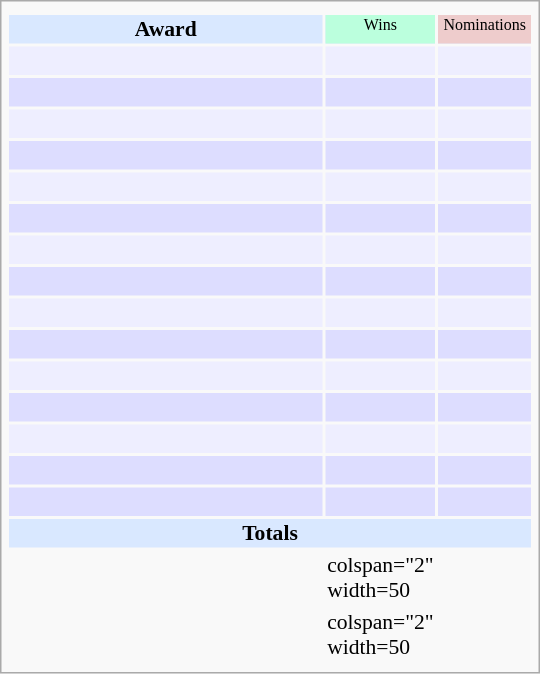<table class="infobox" style="width: 25em; text-align: left; font-size: 90%; vertical-align: middle;">
<tr>
<td colspan="3" style="text-align:center;"></td>
</tr>
<tr bgcolor=#D9E8FF style="text-align:center;">
<th style="vertical-align: middle;">Award</th>
<td style="background:#BFD; font-size:8pt;" width="60px">Wins</td>
<td style="background:#eecccc; font-size:8pt;" width="60px">Nominations</td>
</tr>
<tr bgcolor=#eeeeff>
<td align="center"><br></td>
<td></td>
<td></td>
</tr>
<tr bgcolor=#ddddff>
<td align="center"><br></td>
<td></td>
<td></td>
</tr>
<tr bgcolor=#eeeeff>
<td align="center"><br></td>
<td></td>
<td></td>
</tr>
<tr bgcolor=#ddddff>
<td align="center"><br></td>
<td></td>
<td></td>
</tr>
<tr bgcolor=#eeeeff>
<td align="center"><br></td>
<td></td>
<td></td>
</tr>
<tr bgcolor=#ddddff>
<td align="center"><br></td>
<td></td>
<td></td>
</tr>
<tr bgcolor=#eeeeff>
<td align="center"><br></td>
<td></td>
<td></td>
</tr>
<tr bgcolor=#ddddff>
<td align="center"><br></td>
<td></td>
<td></td>
</tr>
<tr bgcolor=#eeeeff>
<td align="center"><br></td>
<td></td>
<td></td>
</tr>
<tr bgcolor=#ddddff>
<td align="center"><br></td>
<td></td>
<td></td>
</tr>
<tr bgcolor=#eeeeff>
<td align="center"><br></td>
<td></td>
<td></td>
</tr>
<tr bgcolor=#ddddff>
<td align="center"><br></td>
<td></td>
<td></td>
</tr>
<tr bgcolor=#eeeeff>
<td align="center"><br></td>
<td></td>
<td></td>
</tr>
<tr bgcolor=#ddddff>
<td align="center"><br></td>
<td></td>
<td></td>
</tr>
<tr bgcolor=#ddddff>
<td align="center"><br></td>
<td></td>
<td></td>
</tr>
<tr bgcolor=#D9E8FF>
<td colspan="3" style="text-align:center;"><strong>Totals</strong></td>
</tr>
<tr>
<td></td>
<td>colspan="2" width=50 </td>
</tr>
<tr>
<td></td>
<td>colspan="2" width=50 </td>
</tr>
<tr>
</tr>
</table>
